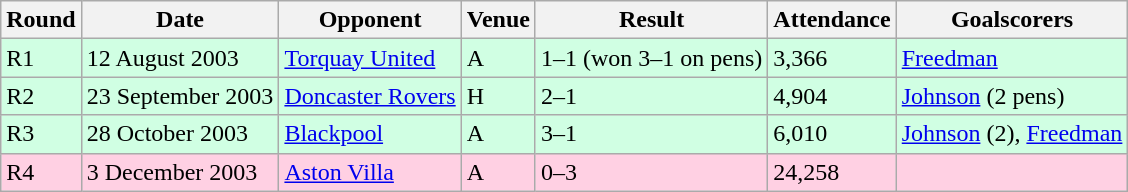<table class="wikitable">
<tr>
<th>Round</th>
<th>Date</th>
<th>Opponent</th>
<th>Venue</th>
<th>Result</th>
<th>Attendance</th>
<th>Goalscorers</th>
</tr>
<tr style="background-color: #d0ffe3;">
<td>R1</td>
<td>12 August 2003</td>
<td><a href='#'>Torquay United</a></td>
<td>A</td>
<td>1–1 (won 3–1 on pens)</td>
<td>3,366</td>
<td><a href='#'>Freedman</a></td>
</tr>
<tr style="background-color: #d0ffe3;">
<td>R2</td>
<td>23 September 2003</td>
<td><a href='#'>Doncaster Rovers</a></td>
<td>H</td>
<td>2–1</td>
<td>4,904</td>
<td><a href='#'>Johnson</a> (2 pens)</td>
</tr>
<tr style="background-color: #d0ffe3;">
<td>R3</td>
<td>28 October 2003</td>
<td><a href='#'>Blackpool</a></td>
<td>A</td>
<td>3–1</td>
<td>6,010</td>
<td><a href='#'>Johnson</a> (2), <a href='#'>Freedman</a></td>
</tr>
<tr style="background-color: #ffd0e3;">
<td>R4</td>
<td>3 December 2003</td>
<td><a href='#'>Aston Villa</a></td>
<td>A</td>
<td>0–3</td>
<td>24,258</td>
<td></td>
</tr>
</table>
